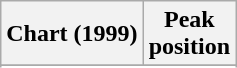<table class="wikitable sortable plainrowheaders">
<tr>
<th scope="col">Chart (1999)</th>
<th scope="col">Peak<br>position</th>
</tr>
<tr>
</tr>
<tr>
</tr>
<tr>
</tr>
</table>
